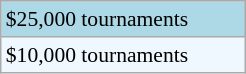<table class="wikitable"  style="font-size:90%; width:13%;">
<tr style="background:lightblue;">
<td>$25,000 tournaments</td>
</tr>
<tr style="background:#f0f8ff;">
<td>$10,000 tournaments</td>
</tr>
</table>
